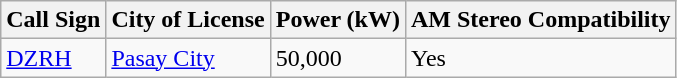<table class="wikitable">
<tr>
<th>Call Sign</th>
<th>City of License</th>
<th>Power (kW)</th>
<th>AM Stereo Compatibility</th>
</tr>
<tr>
<td><a href='#'>DZRH</a></td>
<td><a href='#'>Pasay City</a></td>
<td>50,000</td>
<td>Yes</td>
</tr>
</table>
